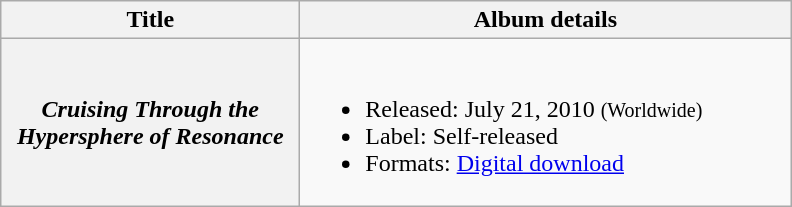<table class="wikitable plainrowheaders">
<tr>
<th scope="col" style="width:12em;">Title</th>
<th scope="col" style="width:20em;">Album details</th>
</tr>
<tr>
<th scope="row"><em>Cruising Through the Hypersphere of Resonance</em></th>
<td><br><ul><li>Released: July 21, 2010 <small>(Worldwide)</small></li><li>Label: Self-released</li><li>Formats: <a href='#'>Digital download</a></li></ul></td>
</tr>
</table>
